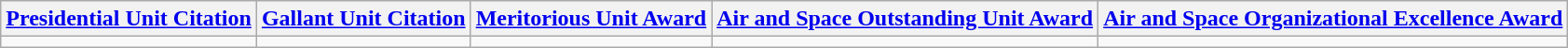<table class="wikitable">
<tr>
<th><a href='#'>Presidential Unit Citation</a></th>
<th><a href='#'>Gallant Unit Citation</a></th>
<th><a href='#'>Meritorious Unit Award</a></th>
<th><a href='#'>Air and Space Outstanding Unit Award</a></th>
<th><a href='#'>Air and Space Organizational Excellence Award</a></th>
</tr>
<tr>
<td></td>
<td></td>
<td></td>
<td></td>
<td></td>
</tr>
</table>
